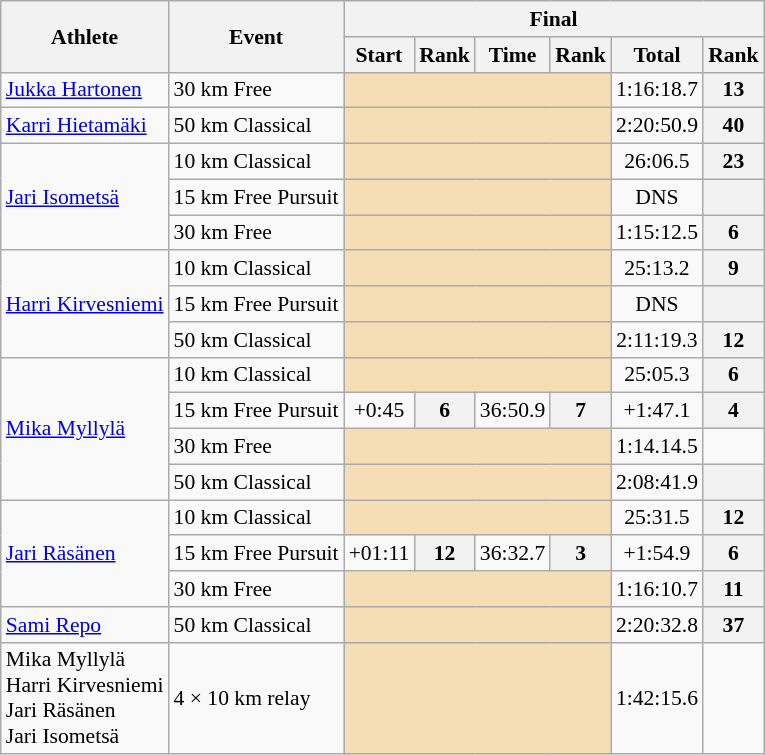<table class="wikitable" style="font-size:90%">
<tr>
<th rowspan="2">Athlete</th>
<th rowspan="2">Event</th>
<th colspan="6">Final</th>
</tr>
<tr>
<th>Start</th>
<th>Rank</th>
<th>Time</th>
<th>Rank</th>
<th>Total</th>
<th>Rank</th>
</tr>
<tr>
<td><a href='#'>Jukka Hartonen</a></td>
<td>30 km Free</td>
<td colspan=4 bgcolor="wheat"></td>
<td align="center">1:16:18.7</td>
<th align="center">13</th>
</tr>
<tr>
<td><a href='#'>Karri Hietamäki</a></td>
<td>50 km Classical</td>
<td colspan=4 bgcolor="wheat"></td>
<td align="center">2:20:50.9</td>
<th align="center">40</th>
</tr>
<tr>
<td rowspan=3><a href='#'>Jari Isometsä</a></td>
<td>10 km Classical</td>
<td colspan=4 bgcolor="wheat"></td>
<td align="center">26:06.5</td>
<th align="center">23</th>
</tr>
<tr>
<td>15 km Free Pursuit</td>
<td colspan=4 bgcolor="wheat"></td>
<td align="center">DNS</td>
<th align="center"></th>
</tr>
<tr>
<td>30 km Free</td>
<td colspan=4 bgcolor="wheat"></td>
<td align="center">1:15:12.5</td>
<th align="center">6</th>
</tr>
<tr>
<td rowspan=3><a href='#'>Harri Kirvesniemi</a></td>
<td>10 km Classical</td>
<td colspan=4 bgcolor="wheat"></td>
<td align="center">25:13.2</td>
<th align="center">9</th>
</tr>
<tr>
<td>15 km Free Pursuit</td>
<td colspan=4 bgcolor="wheat"></td>
<td align="center">DNS</td>
<th align="center"></th>
</tr>
<tr>
<td>50 km Classical</td>
<td colspan=4 bgcolor="wheat"></td>
<td align="center">2:11:19.3</td>
<th align="center">12</th>
</tr>
<tr>
<td rowspan=4><a href='#'>Mika Myllylä</a></td>
<td>10 km Classical</td>
<td colspan=4 bgcolor="wheat"></td>
<td align="center">25:05.3</td>
<th align="center">6</th>
</tr>
<tr>
<td>15 km Free Pursuit</td>
<td align="center">+0:45</td>
<th align="center">6</th>
<td align="center">36:50.9</td>
<th align="center">7</th>
<td align="center">+1:47.1</td>
<th align="center">4</th>
</tr>
<tr>
<td>30 km Free</td>
<td colspan=4 bgcolor="wheat"></td>
<td align="center">1:14.14.5</td>
<td align="center"></td>
</tr>
<tr>
<td>50 km Classical</td>
<td colspan=4 bgcolor="wheat"></td>
<td align="center">2:08:41.9</td>
<th align="center"></th>
</tr>
<tr>
<td rowspan=3><a href='#'>Jari Räsänen</a></td>
<td>10 km Classical</td>
<td colspan=4 bgcolor="wheat"></td>
<td align="center">25:31.5</td>
<th align="center">12</th>
</tr>
<tr>
<td>15 km Free Pursuit</td>
<td align="center">+01:11</td>
<th align="center">12</th>
<td align="center">36:32.7</td>
<th align="center">3</th>
<td align="center">+1:54.9</td>
<th align="center">6</th>
</tr>
<tr>
<td>30 km Free</td>
<td colspan=4 bgcolor="wheat"></td>
<td align="center">1:16:10.7</td>
<th align="center">11</th>
</tr>
<tr>
<td><a href='#'>Sami Repo</a></td>
<td>50 km Classical</td>
<td colspan=4 bgcolor="wheat"></td>
<td align="center">2:20:32.8</td>
<th align="center">37</th>
</tr>
<tr>
<td rowspan=1>Mika Myllylä<br>Harri Kirvesniemi<br>Jari Räsänen<br>Jari Isometsä</td>
<td>4 × 10 km relay</td>
<td colspan=4 bgcolor="wheat"></td>
<td align="center">1:42:15.6</td>
<td align="center"></td>
</tr>
</table>
